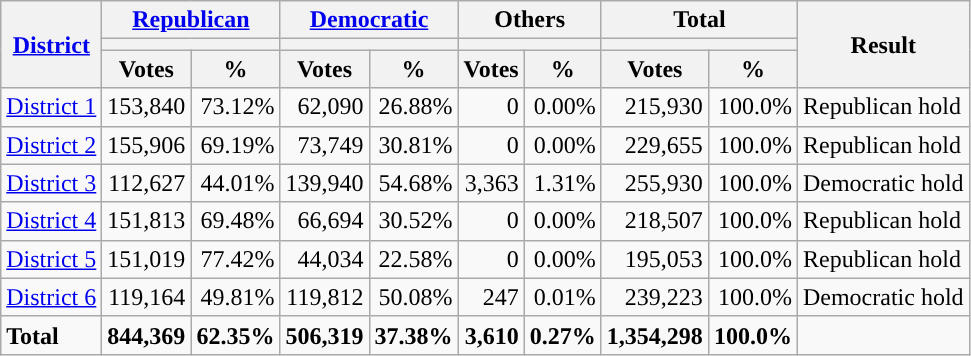<table class="wikitable plainrowheaders sortable" style="text-align:right;">
<tr>
<th scope=col rowspan=3><a href='#'>District</a></th>
<th scope=col colspan=2><a href='#'>Republican</a></th>
<th scope=col colspan=2><a href='#'>Democratic</a></th>
<th scope=col colspan=2>Others</th>
<th scope=col colspan=2>Total</th>
<th scope=col rowspan=3>Result</th>
</tr>
<tr>
<th scope=col colspan=2 style="background:"></th>
<th scope=col colspan=2 style="background:"></th>
<th scope=col colspan=2></th>
<th scope=col colspan=2></th>
</tr>
<tr>
<th scope=col data-sort-type="number">Votes</th>
<th scope=col data-sort-type="number">%</th>
<th scope=col data-sort-type="number">Votes</th>
<th scope=col data-sort-type="number">%</th>
<th scope=col data-sort-type="number">Votes</th>
<th scope=col data-sort-type="number">%</th>
<th scope=col data-sort-type="number">Votes</th>
<th scope=col data-sort-type="number">%</th>
</tr>
<tr>
<td align=left><a href='#'>District 1</a></td>
<td>153,840</td>
<td>73.12%</td>
<td>62,090</td>
<td>26.88%</td>
<td>0</td>
<td>0.00%</td>
<td>215,930</td>
<td>100.0%</td>
<td align=left>Republican hold</td>
</tr>
<tr>
<td align=left><a href='#'>District 2</a></td>
<td>155,906</td>
<td>69.19%</td>
<td>73,749</td>
<td>30.81%</td>
<td>0</td>
<td>0.00%</td>
<td>229,655</td>
<td>100.0%</td>
<td align=left>Republican hold</td>
</tr>
<tr>
<td align=left><a href='#'>District 3</a></td>
<td>112,627</td>
<td>44.01%</td>
<td>139,940</td>
<td>54.68%</td>
<td>3,363</td>
<td>1.31%</td>
<td>255,930</td>
<td>100.0%</td>
<td align=left>Democratic hold</td>
</tr>
<tr>
<td align=left><a href='#'>District 4</a></td>
<td>151,813</td>
<td>69.48%</td>
<td>66,694</td>
<td>30.52%</td>
<td>0</td>
<td>0.00%</td>
<td>218,507</td>
<td>100.0%</td>
<td align=left>Republican hold</td>
</tr>
<tr>
<td align=left><a href='#'>District 5</a></td>
<td>151,019</td>
<td>77.42%</td>
<td>44,034</td>
<td>22.58%</td>
<td>0</td>
<td>0.00%</td>
<td>195,053</td>
<td>100.0%</td>
<td align=left>Republican hold</td>
</tr>
<tr>
<td align=left><a href='#'>District 6</a></td>
<td>119,164</td>
<td>49.81%</td>
<td>119,812</td>
<td>50.08%</td>
<td>247</td>
<td>0.01%</td>
<td>239,223</td>
<td>100.0%</td>
<td align=left>Democratic hold</td>
</tr>
<tr class="sortbottom" style="font-weight:bold">
<td align=left>Total</td>
<td>844,369</td>
<td>62.35%</td>
<td>506,319</td>
<td>37.38%</td>
<td>3,610</td>
<td>0.27%</td>
<td>1,354,298</td>
<td>100.0%</td>
<td></td>
</tr>
</table>
